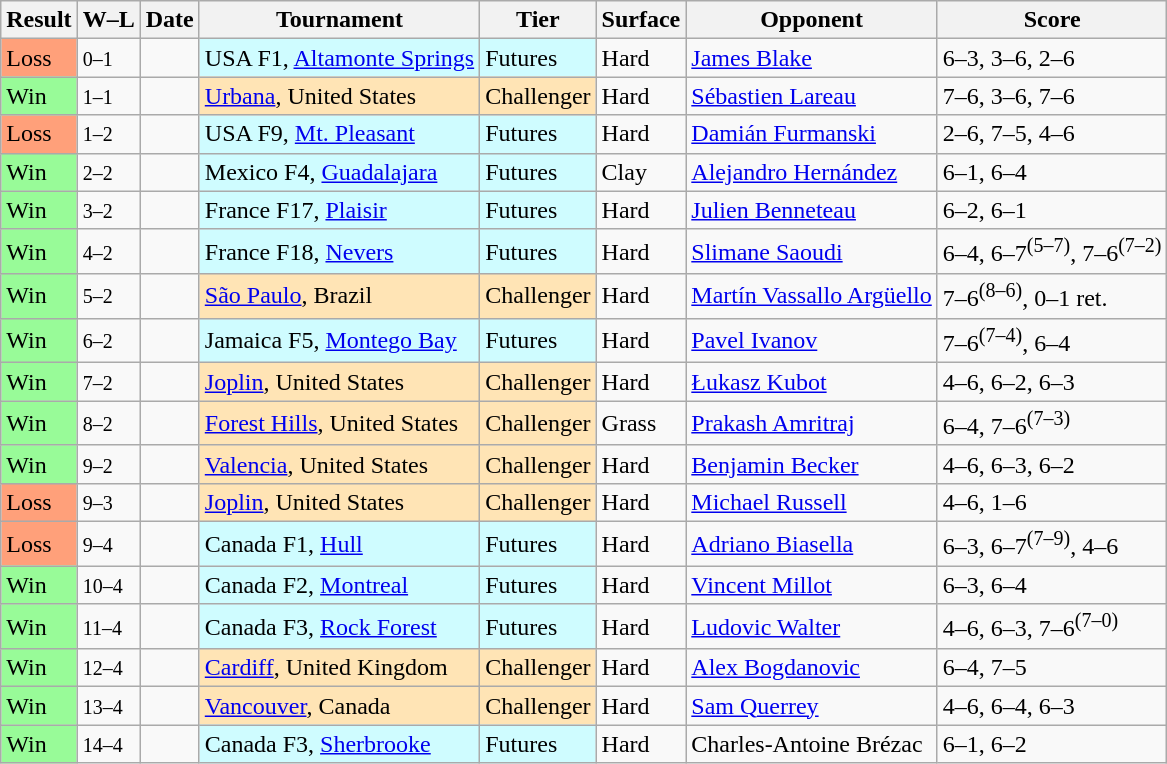<table class="sortable wikitable">
<tr>
<th>Result</th>
<th class="unsortable">W–L</th>
<th>Date</th>
<th>Tournament</th>
<th>Tier</th>
<th>Surface</th>
<th>Opponent</th>
<th class="unsortable">Score</th>
</tr>
<tr>
<td bgcolor=FFA07A>Loss</td>
<td><small>0–1</small></td>
<td></td>
<td style="background:#cffcff;">USA F1, <a href='#'>Altamonte Springs</a></td>
<td style="background:#cffcff;">Futures</td>
<td>Hard</td>
<td> <a href='#'>James Blake</a></td>
<td>6–3, 3–6, 2–6</td>
</tr>
<tr>
<td bgcolor=98FB98>Win</td>
<td><small>1–1</small></td>
<td></td>
<td style="background:moccasin;"><a href='#'>Urbana</a>, United States</td>
<td style="background:moccasin;">Challenger</td>
<td>Hard</td>
<td> <a href='#'>Sébastien Lareau</a></td>
<td>7–6, 3–6, 7–6</td>
</tr>
<tr>
<td bgcolor=FFA07A>Loss</td>
<td><small>1–2</small></td>
<td></td>
<td style="background:#cffcff;">USA F9, <a href='#'>Mt. Pleasant</a></td>
<td style="background:#cffcff;">Futures</td>
<td>Hard</td>
<td> <a href='#'>Damián Furmanski</a></td>
<td>2–6, 7–5, 4–6</td>
</tr>
<tr>
<td bgcolor=98FB98>Win</td>
<td><small>2–2</small></td>
<td></td>
<td style="background:#cffcff;">Mexico F4, <a href='#'>Guadalajara</a></td>
<td style="background:#cffcff;">Futures</td>
<td>Clay</td>
<td> <a href='#'>Alejandro Hernández</a></td>
<td>6–1, 6–4</td>
</tr>
<tr>
<td bgcolor=98FB98>Win</td>
<td><small>3–2</small></td>
<td></td>
<td style="background:#cffcff;">France F17, <a href='#'>Plaisir</a></td>
<td style="background:#cffcff;">Futures</td>
<td>Hard</td>
<td> <a href='#'>Julien Benneteau</a></td>
<td>6–2, 6–1</td>
</tr>
<tr>
<td bgcolor=98FB98>Win</td>
<td><small>4–2</small></td>
<td></td>
<td style="background:#cffcff;">France F18, <a href='#'>Nevers</a></td>
<td style="background:#cffcff;">Futures</td>
<td>Hard</td>
<td> <a href='#'>Slimane Saoudi</a></td>
<td>6–4, 6–7<sup>(5–7)</sup>, 7–6<sup>(7–2)</sup></td>
</tr>
<tr>
<td bgcolor=98FB98>Win</td>
<td><small>5–2</small></td>
<td></td>
<td style="background:moccasin;"><a href='#'>São Paulo</a>, Brazil</td>
<td style="background:moccasin;">Challenger</td>
<td>Hard</td>
<td> <a href='#'>Martín Vassallo Argüello</a></td>
<td>7–6<sup>(8–6)</sup>, 0–1 ret.</td>
</tr>
<tr>
<td bgcolor=98FB98>Win</td>
<td><small>6–2</small></td>
<td></td>
<td style="background:#cffcff;">Jamaica F5, <a href='#'>Montego Bay</a></td>
<td style="background:#cffcff;">Futures</td>
<td>Hard</td>
<td> <a href='#'>Pavel Ivanov</a></td>
<td>7–6<sup>(7–4)</sup>, 6–4</td>
</tr>
<tr>
<td bgcolor=98FB98>Win</td>
<td><small>7–2</small></td>
<td></td>
<td style="background:moccasin;"><a href='#'>Joplin</a>, United States</td>
<td style="background:moccasin;">Challenger</td>
<td>Hard</td>
<td> <a href='#'>Łukasz Kubot</a></td>
<td>4–6, 6–2, 6–3</td>
</tr>
<tr>
<td bgcolor=98FB98>Win</td>
<td><small>8–2</small></td>
<td></td>
<td style="background:moccasin;"><a href='#'>Forest Hills</a>, United States</td>
<td style="background:moccasin;">Challenger</td>
<td>Grass</td>
<td> <a href='#'>Prakash Amritraj</a></td>
<td>6–4, 7–6<sup>(7–3)</sup></td>
</tr>
<tr>
<td bgcolor=98FB98>Win</td>
<td><small>9–2</small></td>
<td></td>
<td style="background:moccasin;"><a href='#'>Valencia</a>, United States</td>
<td style="background:moccasin;">Challenger</td>
<td>Hard</td>
<td> <a href='#'>Benjamin Becker</a></td>
<td>4–6, 6–3, 6–2</td>
</tr>
<tr>
<td bgcolor=FFA07A>Loss</td>
<td><small>9–3</small></td>
<td></td>
<td style="background:moccasin;"><a href='#'>Joplin</a>, United States</td>
<td style="background:moccasin;">Challenger</td>
<td>Hard</td>
<td> <a href='#'>Michael Russell</a></td>
<td>4–6, 1–6</td>
</tr>
<tr>
<td bgcolor=FFA07A>Loss</td>
<td><small>9–4</small></td>
<td></td>
<td style="background:#cffcff;">Canada F1, <a href='#'>Hull</a></td>
<td style="background:#cffcff;">Futures</td>
<td>Hard</td>
<td> <a href='#'>Adriano Biasella</a></td>
<td>6–3, 6–7<sup>(7–9)</sup>, 4–6</td>
</tr>
<tr>
<td bgcolor=98FB98>Win</td>
<td><small>10–4</small></td>
<td></td>
<td style="background:#cffcff;">Canada F2, <a href='#'>Montreal</a></td>
<td style="background:#cffcff;">Futures</td>
<td>Hard</td>
<td> <a href='#'>Vincent Millot</a></td>
<td>6–3, 6–4</td>
</tr>
<tr>
<td bgcolor=98FB98>Win</td>
<td><small>11–4</small></td>
<td></td>
<td style="background:#cffcff;">Canada F3, <a href='#'>Rock Forest</a></td>
<td style="background:#cffcff;">Futures</td>
<td>Hard</td>
<td> <a href='#'>Ludovic Walter</a></td>
<td>4–6, 6–3, 7–6<sup>(7–0)</sup></td>
</tr>
<tr>
<td bgcolor=98FB98>Win</td>
<td><small>12–4</small></td>
<td></td>
<td style="background:moccasin;"><a href='#'>Cardiff</a>, United Kingdom</td>
<td style="background:moccasin;">Challenger</td>
<td>Hard</td>
<td> <a href='#'>Alex Bogdanovic</a></td>
<td>6–4, 7–5</td>
</tr>
<tr>
<td bgcolor=98FB98>Win</td>
<td><small>13–4</small></td>
<td></td>
<td style="background:moccasin;"><a href='#'>Vancouver</a>, Canada</td>
<td style="background:moccasin;">Challenger</td>
<td>Hard</td>
<td> <a href='#'>Sam Querrey</a></td>
<td>4–6, 6–4, 6–3</td>
</tr>
<tr>
<td bgcolor=98FB98>Win</td>
<td><small>14–4</small></td>
<td></td>
<td style="background:#cffcff;">Canada F3, <a href='#'>Sherbrooke</a></td>
<td style="background:#cffcff;">Futures</td>
<td>Hard</td>
<td> Charles-Antoine Brézac</td>
<td>6–1, 6–2</td>
</tr>
</table>
